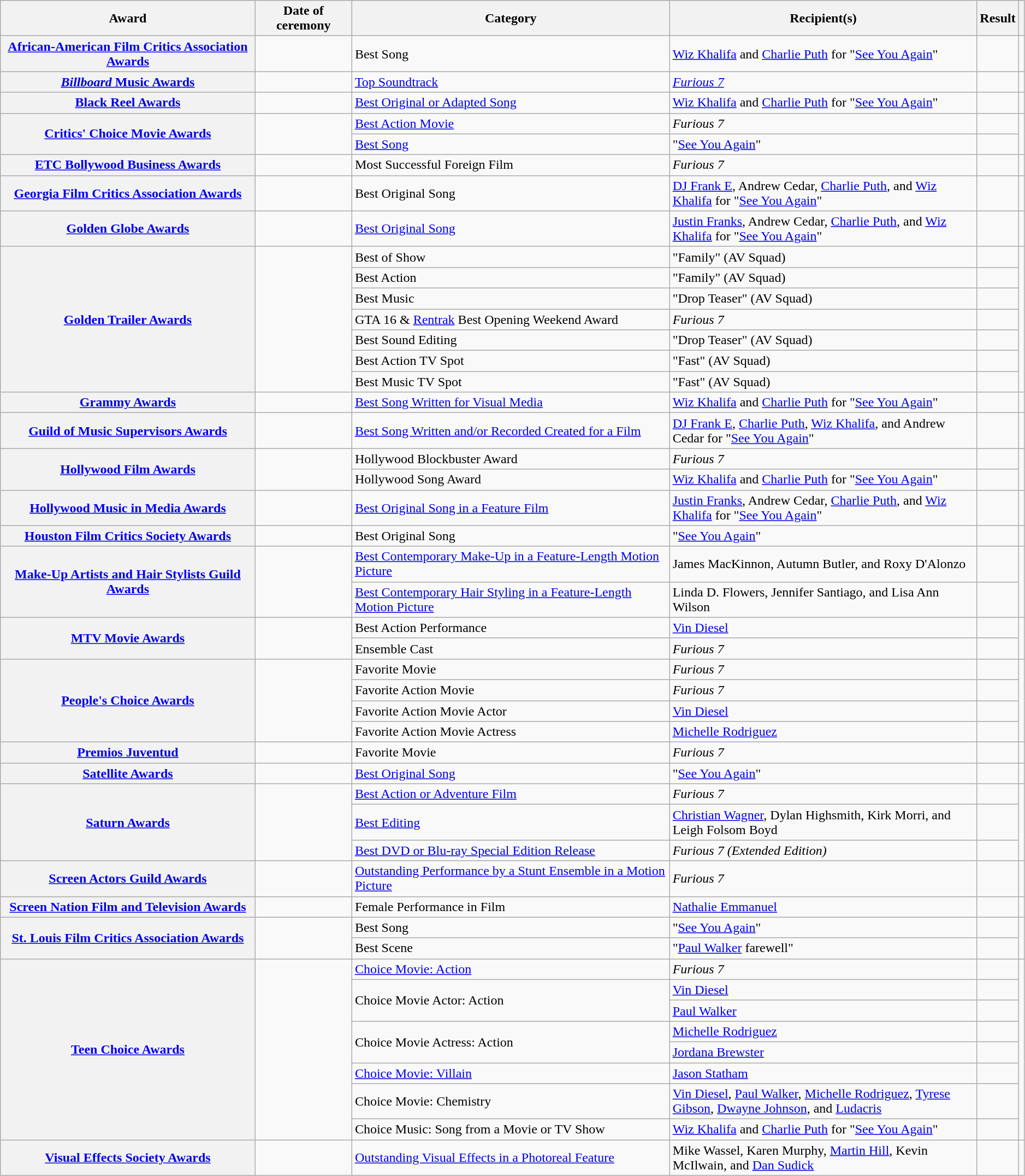<table class="wikitable sortable plainrowheaders" style="width: 99%;">
<tr>
<th scope="col">Award</th>
<th scope="col">Date of ceremony</th>
<th scope="col">Category</th>
<th scope="col" style="width:30%;">Recipient(s)</th>
<th scope="col">Result</th>
<th scope="col" class="unsortable"></th>
</tr>
<tr>
<th scope="row"><a href='#'>African-American Film Critics Association Awards</a></th>
<td><a href='#'></a></td>
<td>Best Song</td>
<td data-sort-value="Khalifa, Wiz and Puth, Charlie"><a href='#'>Wiz Khalifa</a> and <a href='#'>Charlie Puth</a> for "<a href='#'>See You Again</a>"</td>
<td></td>
<td style="text-align:center;"></td>
</tr>
<tr>
<th scope="row"><a href='#'><em>Billboard</em> Music Awards</a></th>
<td><a href='#'></a></td>
<td><a href='#'>Top Soundtrack</a></td>
<td><em><a href='#'>Furious 7</a></em></td>
<td></td>
<td style="text-align:center;"></td>
</tr>
<tr>
<th scope="row"><a href='#'>Black Reel Awards</a></th>
<td><a href='#'></a></td>
<td><a href='#'>Best Original or Adapted Song</a></td>
<td data-sort-value="Khalifa, Wiz and Puth, Charlie"><a href='#'>Wiz Khalifa</a> and <a href='#'>Charlie Puth</a> for "<a href='#'>See You Again</a>"</td>
<td></td>
<td style="text-align:center;"></td>
</tr>
<tr>
<th scope="rowgroup" rowspan="2"><a href='#'>Critics' Choice Movie Awards</a></th>
<td rowspan="2"><a href='#'></a></td>
<td><a href='#'>Best Action Movie</a></td>
<td><em>Furious 7</em></td>
<td></td>
<td rowspan="2" style="text-align:center;"></td>
</tr>
<tr>
<td><a href='#'>Best Song</a></td>
<td data-sort-value="See You Again">"<a href='#'>See You Again</a>"</td>
<td></td>
</tr>
<tr>
<th scope="row"><a href='#'>ETC Bollywood Business Awards</a></th>
<td></td>
<td>Most Successful Foreign Film</td>
<td><em>Furious 7</em></td>
<td></td>
<td style="text-align:center;"></td>
</tr>
<tr>
<th scope="row"><a href='#'>Georgia Film Critics Association Awards</a></th>
<td></td>
<td>Best Original Song</td>
<td data-sort-value="Frank E, DJ; Cedar, Andrew; Puth, Charlie; and Khalifa, Wiz"><a href='#'>DJ Frank E</a>, Andrew Cedar, <a href='#'>Charlie Puth</a>, and <a href='#'>Wiz Khalifa</a> for "<a href='#'>See You Again</a>"</td>
<td></td>
<td style="text-align:center;"></td>
</tr>
<tr>
<th scope="row"><a href='#'>Golden Globe Awards</a></th>
<td><a href='#'></a></td>
<td><a href='#'>Best Original Song</a></td>
<td data-sort-value="Franks, Justin; Cedar, Andrew; Puth, Charlie; and Khalifa, Wiz"><a href='#'>Justin Franks</a>, Andrew Cedar, <a href='#'>Charlie Puth</a>, and <a href='#'>Wiz Khalifa</a> for "<a href='#'>See You Again</a>"</td>
<td></td>
<td style="text-align:center;"></td>
</tr>
<tr>
<th scope="rowgroup" rowspan="7"><a href='#'>Golden Trailer Awards</a></th>
<td rowspan="7"></td>
<td>Best of Show</td>
<td data-sort-value="Family">"Family" (AV Squad)</td>
<td></td>
<td rowspan="7" style="text-align:center;"><br></td>
</tr>
<tr>
<td>Best Action</td>
<td data-sort-value="Family">"Family" (AV Squad)</td>
<td></td>
</tr>
<tr>
<td>Best Music</td>
<td data-sort-value="Drop Teaser">"Drop Teaser" (AV Squad)</td>
<td></td>
</tr>
<tr>
<td>GTA 16 & <a href='#'>Rentrak</a> Best Opening Weekend Award</td>
<td><em>Furious 7</em></td>
<td></td>
</tr>
<tr>
<td>Best Sound Editing</td>
<td data-sort-value="Drop Teaser">"Drop Teaser" (AV Squad)</td>
<td></td>
</tr>
<tr>
<td>Best Action TV Spot</td>
<td data-sort-value="Fast">"Fast" (AV Squad)</td>
<td></td>
</tr>
<tr>
<td>Best Music TV Spot</td>
<td data-sort-value="Fast">"Fast" (AV Squad)</td>
<td></td>
</tr>
<tr>
<th scope="row"><a href='#'>Grammy Awards</a></th>
<td><a href='#'></a></td>
<td><a href='#'>Best Song Written for Visual Media</a></td>
<td data-sort-value="Khalifa, Wiz and Puth, Charlie"><a href='#'>Wiz Khalifa</a> and <a href='#'>Charlie Puth</a> for "<a href='#'>See You Again</a>"</td>
<td></td>
<td style="text-align:center;"></td>
</tr>
<tr>
<th scope="row"><a href='#'>Guild of Music Supervisors Awards</a></th>
<td></td>
<td><a href='#'>Best Song Written and/or Recorded Created for a Film</a></td>
<td data-sort-value="Frank E, DJ; Puth, Charlie; Khalifa, Wiz; and Cedar, Andrew"><a href='#'>DJ Frank E</a>, <a href='#'>Charlie Puth</a>, <a href='#'>Wiz Khalifa</a>, and Andrew Cedar for "<a href='#'>See You Again</a>"</td>
<td></td>
<td style="text-align:center;"><br></td>
</tr>
<tr>
<th scope="rowgroup" rowspan="2"><a href='#'>Hollywood Film Awards</a></th>
<td rowspan="2"><a href='#'></a></td>
<td>Hollywood Blockbuster Award</td>
<td><em>Furious 7</em></td>
<td></td>
<td rowspan="2" style="text-align:center;"></td>
</tr>
<tr>
<td>Hollywood Song Award</td>
<td data-sort-value="Khalifa, Wiz and Puth, Charlie"><a href='#'>Wiz Khalifa</a> and <a href='#'>Charlie Puth</a> for "<a href='#'>See You Again</a>"</td>
<td></td>
</tr>
<tr>
<th scope="row"><a href='#'>Hollywood Music in Media Awards</a></th>
<td></td>
<td><a href='#'>Best Original Song in a Feature Film</a></td>
<td data-sort-value="Franks, Justin; Cedar, Andrew; Puth, Charlie; and Khalifa, Wiz"><a href='#'>Justin Franks</a>, Andrew Cedar, <a href='#'>Charlie Puth</a>, and <a href='#'>Wiz Khalifa</a> for "<a href='#'>See You Again</a>"</td>
<td></td>
<td style="text-align:center;"><br></td>
</tr>
<tr>
<th scope="row"><a href='#'>Houston Film Critics Society Awards</a></th>
<td><a href='#'></a></td>
<td>Best Original Song</td>
<td data-sort-value="See You Again">"<a href='#'>See You Again</a>"</td>
<td></td>
<td style="text-align:center;"><br></td>
</tr>
<tr>
<th scope="rowgroup" rowspan="2"><a href='#'>Make-Up Artists and Hair Stylists Guild Awards</a></th>
<td rowspan="2"></td>
<td><a href='#'>Best Contemporary Make-Up in a Feature-Length Motion Picture</a></td>
<td data-sort-value="MacKinnon, James; Butler, Autumn; and D'Alonzo, Roxy">James MacKinnon, Autumn Butler, and Roxy D'Alonzo</td>
<td></td>
<td rowspan="2" style="text-align:center;"></td>
</tr>
<tr>
<td><a href='#'>Best Contemporary Hair Styling in a Feature-Length Motion Picture</a></td>
<td data-sort-value="Flowers, Linda D.; Santiago, Jennifer; and Wilson, Lisa Ann">Linda D. Flowers, Jennifer Santiago, and Lisa Ann Wilson</td>
<td></td>
</tr>
<tr>
<th scope="rowgroup" rowspan="2"><a href='#'>MTV Movie Awards</a></th>
<td rowspan="2"><a href='#'></a></td>
<td>Best Action Performance</td>
<td data-sort-value="Diesel, Vin"><a href='#'>Vin Diesel</a></td>
<td></td>
<td rowspan="2" style="text-align:center;"></td>
</tr>
<tr>
<td>Ensemble Cast</td>
<td><em>Furious 7</em></td>
<td></td>
</tr>
<tr>
<th scope="rowgroup" rowspan="4"><a href='#'>People's Choice Awards</a></th>
<td rowspan="4"><a href='#'></a></td>
<td>Favorite Movie</td>
<td><em>Furious 7</em></td>
<td></td>
<td rowspan="4" style="text-align:center;"></td>
</tr>
<tr>
<td>Favorite Action Movie</td>
<td><em>Furious 7</em></td>
<td></td>
</tr>
<tr>
<td>Favorite Action Movie Actor</td>
<td data-sort-value="Diesel, Vin"><a href='#'>Vin Diesel</a></td>
<td></td>
</tr>
<tr>
<td>Favorite Action Movie Actress</td>
<td data-sort-value="Rodriguez, Michelle"><a href='#'>Michelle Rodriguez</a></td>
<td></td>
</tr>
<tr>
<th scope="row"><a href='#'>Premios Juventud</a></th>
<td><a href='#'></a></td>
<td>Favorite Movie</td>
<td><em>Furious 7</em></td>
<td></td>
<td style="text-align:center;"></td>
</tr>
<tr>
<th scope="row"><a href='#'>Satellite Awards</a></th>
<td><a href='#'></a></td>
<td><a href='#'>Best Original Song</a></td>
<td data-sort-value="See You Again">"<a href='#'>See You Again</a>"</td>
<td></td>
<td style="text-align:center;"><br></td>
</tr>
<tr>
<th scope="rowgroup" rowspan="3"><a href='#'>Saturn Awards</a></th>
<td rowspan="3"><a href='#'></a></td>
<td><a href='#'>Best Action or Adventure Film</a></td>
<td><em>Furious 7</em></td>
<td></td>
<td rowspan="3" style="text-align:center;"><br></td>
</tr>
<tr>
<td><a href='#'>Best Editing</a></td>
<td data-sort-value="Wagner, Christian; Highsmith, Dylan; Morri, Kirk; and Boyd, Leigh Folsom"><a href='#'>Christian Wagner</a>, Dylan Highsmith, Kirk Morri, and Leigh Folsom Boyd</td>
<td></td>
</tr>
<tr>
<td><a href='#'>Best DVD or Blu-ray Special Edition Release</a></td>
<td><em>Furious 7 (Extended Edition)</em></td>
<td></td>
</tr>
<tr>
<th scope="row"><a href='#'>Screen Actors Guild Awards</a></th>
<td><a href='#'></a></td>
<td><a href='#'>Outstanding Performance by a Stunt Ensemble in a Motion Picture</a></td>
<td><em>Furious 7</em></td>
<td></td>
<td style="text-align:center;"></td>
</tr>
<tr>
<th scope="row"><a href='#'>Screen Nation Film and Television Awards</a></th>
<td></td>
<td>Female Performance in Film</td>
<td data-sort-value="Emmanuel, Nathalie"><a href='#'>Nathalie Emmanuel</a></td>
<td></td>
<td style="text-align:center;"></td>
</tr>
<tr>
<th scope="rowgroup" rowspan="2"><a href='#'>St. Louis Film Critics Association Awards</a></th>
<td rowspan="2"><a href='#'></a></td>
<td>Best Song</td>
<td data-sort-value="See You Again">"<a href='#'>See You Again</a>"</td>
<td></td>
<td rowspan="2" style="text-align:center;"><br></td>
</tr>
<tr>
<td>Best Scene</td>
<td data-sort-value="Walker, Paul farewell">"<a href='#'>Paul Walker</a> farewell"</td>
<td></td>
</tr>
<tr>
<th scope="rowgroup" rowspan="8"><a href='#'>Teen Choice Awards</a></th>
<td rowspan="8"><a href='#'></a></td>
<td><a href='#'>Choice Movie: Action</a></td>
<td><em>Furious 7</em></td>
<td></td>
<td style="text-align:center;" rowspan="8"></td>
</tr>
<tr>
<td rowspan="2">Choice Movie Actor: Action</td>
<td data-sort-value="Diesel, Vin"><a href='#'>Vin Diesel</a></td>
<td></td>
</tr>
<tr>
<td data-sort-value="Walker, Paul"><a href='#'>Paul Walker</a></td>
<td></td>
</tr>
<tr>
<td rowspan="2">Choice Movie Actress: Action</td>
<td data-sort-value="Rodriguez, Michelle"><a href='#'>Michelle Rodriguez</a></td>
<td></td>
</tr>
<tr>
<td data-sort-value="Brewster, Jordana"><a href='#'>Jordana Brewster</a></td>
<td></td>
</tr>
<tr>
<td><a href='#'>Choice Movie: Villain</a></td>
<td data-sort-value="Statham, Jason"><a href='#'>Jason Statham</a></td>
<td></td>
</tr>
<tr>
<td>Choice Movie: Chemistry</td>
<td data-sort-value="Diesel, Vin; Walker, Paul; Rodriguez, Michelle; Brewster, Jordana; Gibson, Tyrese; Johnson, Dwayne; and Ludacris"><a href='#'>Vin Diesel</a>, <a href='#'>Paul Walker</a>, <a href='#'>Michelle Rodriguez</a>, <a href='#'>Tyrese Gibson</a>, <a href='#'>Dwayne Johnson</a>, and <a href='#'>Ludacris</a></td>
<td></td>
</tr>
<tr>
<td>Choice Music: Song from a Movie or TV Show</td>
<td data-sort-value="Khalifa, Wiz and Puth, Charlie"><a href='#'>Wiz Khalifa</a> and <a href='#'>Charlie Puth</a> for "<a href='#'>See You Again</a>"</td>
<td></td>
</tr>
<tr>
<th scope="row"><a href='#'>Visual Effects Society Awards</a></th>
<td><a href='#'></a></td>
<td><a href='#'>Outstanding Visual Effects in a Photoreal Feature</a></td>
<td data-sort-value="Wassel, Mike; Murphy, Karen; Hill, Martin; McIlwain, Kevin; and Sudick, Dan">Mike Wassel, Karen Murphy, <a href='#'>Martin Hill</a>, Kevin McIlwain, and <a href='#'>Dan Sudick</a></td>
<td></td>
<td style="text-align:center;"></td>
</tr>
</table>
